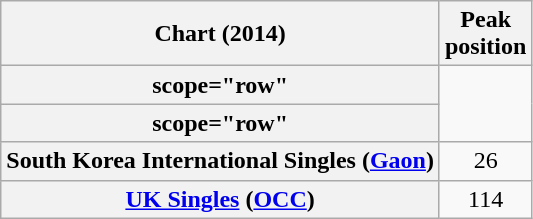<table class="wikitable sortable plainrowheaders">
<tr>
<th scope="col">Chart (2014)</th>
<th scope="col">Peak<br>position</th>
</tr>
<tr>
<th>scope="row"</th>
</tr>
<tr>
<th>scope="row"</th>
</tr>
<tr>
<th scope="row">South Korea International Singles (<a href='#'>Gaon</a>)</th>
<td align="center">26</td>
</tr>
<tr>
<th scope="row"><a href='#'>UK Singles</a> (<a href='#'>OCC</a>)</th>
<td align="center">114</td>
</tr>
</table>
